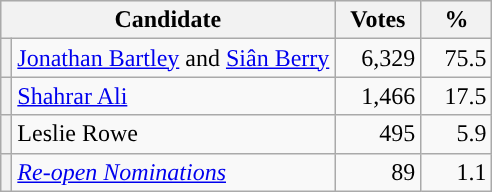<table class="wikitable">
<tr style="background:#e9e9e9;">
<th colspan="2">Candidate</th>
<th style="width: 50px">Votes</th>
<th style="width: 40px">%</th>
</tr>
<tr>
<th style="background-color: "></th>
<td><a href='#'>Jonathan Bartley</a> and <a href='#'>Siân Berry</a></td>
<td style="text-align:right;">6,329</td>
<td style="text-align:right;">75.5</td>
</tr>
<tr>
<th style="background-color: "></th>
<td><a href='#'>Shahrar Ali</a></td>
<td style="text-align:right;">1,466</td>
<td style="text-align:right;">17.5</td>
</tr>
<tr>
<th style="background-color: "></th>
<td>Leslie Rowe</td>
<td style="text-align:right;">495</td>
<td style="text-align:right;">5.9</td>
</tr>
<tr>
<th style="background-color: "></th>
<td><em><a href='#'>Re-open Nominations</a></em></td>
<td style="text-align:right;">89</td>
<td style="text-align:right;">1.1</td>
</tr>
</table>
